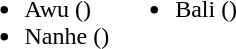<table>
<tr>
<td valign="top"><br><ul><li>Awu ()</li><li>Nanhe ()</li></ul></td>
<td valign="top"><br><ul><li>Bali ()</li></ul></td>
</tr>
</table>
